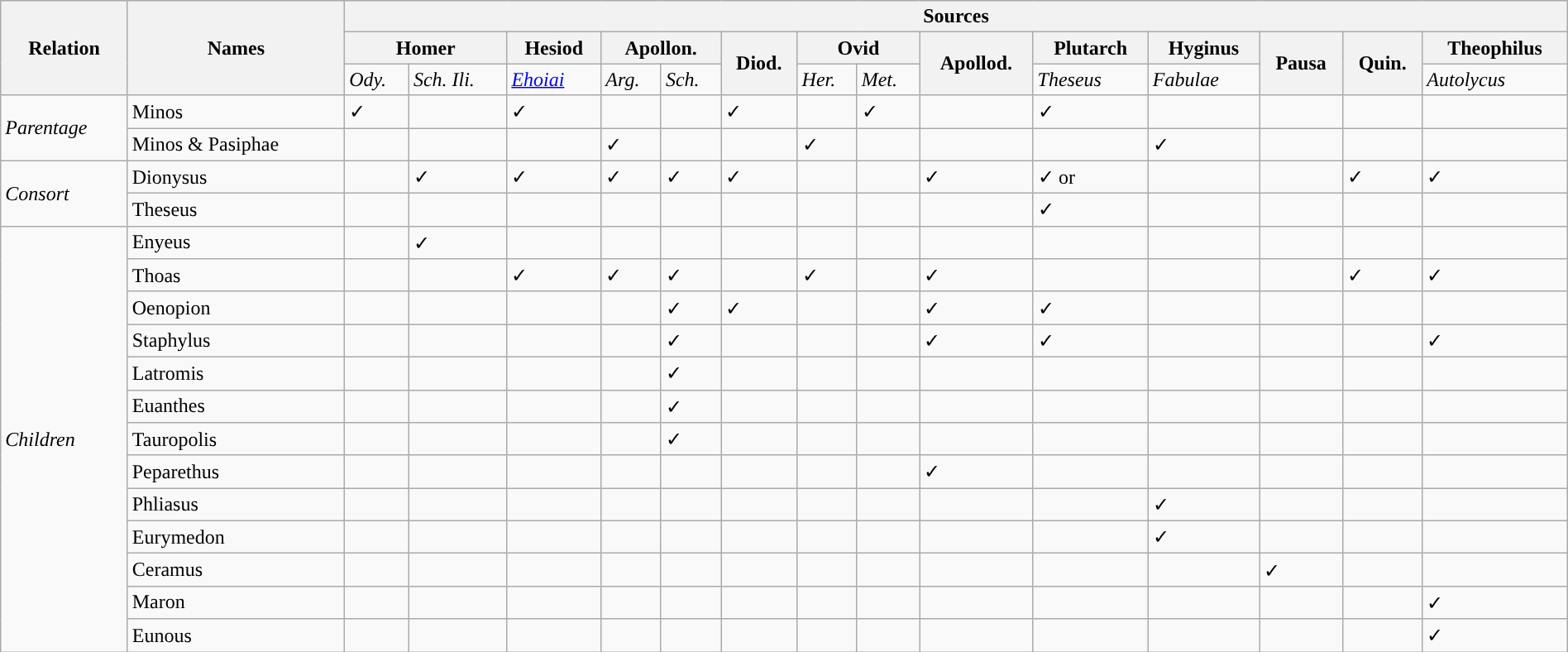<table class="wikitable mw-collapsible mw-collapsed" style="width:100%;">
<tr>
<th rowspan="3">Relation</th>
<th rowspan="3">Names</th>
<th colspan="14">Sources</th>
</tr>
<tr>
<th colspan="2">Homer</th>
<th>Hesiod</th>
<th colspan="2">Apollon.</th>
<th rowspan="2">Diod.</th>
<th colspan="2">Ovid</th>
<th rowspan="2">Apollod.</th>
<th>Plutarch</th>
<th>Hyginus</th>
<th rowspan="2">Pausa</th>
<th rowspan="2">Quin.</th>
<th>Theophilus</th>
</tr>
<tr>
<td><em>Ody.</em></td>
<td><em>Sch. Ili.</em></td>
<td><em><a href='#'>Ehoiai</a></em></td>
<td><em>Arg.</em></td>
<td><em>Sch.</em></td>
<td><em>Her.</em></td>
<td><em>Met.</em></td>
<td><em>Theseus</em></td>
<td><em>Fabulae</em></td>
<td><em>Autolycus</em></td>
</tr>
<tr>
<td rowspan="2"><em>Parentage</em></td>
<td>Minos</td>
<td>✓</td>
<td></td>
<td>✓</td>
<td></td>
<td></td>
<td>✓</td>
<td></td>
<td>✓</td>
<td></td>
<td>✓</td>
<td></td>
<td></td>
<td></td>
<td></td>
</tr>
<tr>
<td>Minos & Pasiphae</td>
<td></td>
<td></td>
<td></td>
<td>✓</td>
<td></td>
<td></td>
<td>✓</td>
<td></td>
<td></td>
<td></td>
<td>✓</td>
<td></td>
<td></td>
<td></td>
</tr>
<tr>
<td rowspan="2"><em>Consort</em></td>
<td>Dionysus</td>
<td></td>
<td>✓</td>
<td>✓</td>
<td>✓</td>
<td>✓</td>
<td>✓</td>
<td></td>
<td></td>
<td>✓</td>
<td>✓ or</td>
<td></td>
<td></td>
<td>✓</td>
<td>✓</td>
</tr>
<tr>
<td>Theseus</td>
<td></td>
<td></td>
<td></td>
<td></td>
<td></td>
<td></td>
<td></td>
<td></td>
<td></td>
<td>✓</td>
<td></td>
<td></td>
<td></td>
<td></td>
</tr>
<tr>
<td rowspan="14"><em>Children</em></td>
<td>Enyeus</td>
<td></td>
<td>✓</td>
<td></td>
<td></td>
<td></td>
<td></td>
<td></td>
<td></td>
<td></td>
<td></td>
<td></td>
<td></td>
<td></td>
<td></td>
</tr>
<tr>
<td>Thoas</td>
<td></td>
<td></td>
<td>✓</td>
<td>✓</td>
<td>✓</td>
<td></td>
<td>✓</td>
<td></td>
<td>✓</td>
<td></td>
<td></td>
<td></td>
<td>✓</td>
<td>✓</td>
</tr>
<tr>
<td>Oenopion</td>
<td></td>
<td></td>
<td></td>
<td></td>
<td>✓</td>
<td>✓</td>
<td></td>
<td></td>
<td>✓</td>
<td>✓</td>
<td></td>
<td></td>
<td></td>
<td></td>
</tr>
<tr>
<td>Staphylus</td>
<td></td>
<td></td>
<td></td>
<td></td>
<td>✓</td>
<td></td>
<td></td>
<td></td>
<td>✓</td>
<td>✓</td>
<td></td>
<td></td>
<td></td>
<td>✓</td>
</tr>
<tr>
<td>Latromis</td>
<td></td>
<td></td>
<td></td>
<td></td>
<td>✓</td>
<td></td>
<td></td>
<td></td>
<td></td>
<td></td>
<td></td>
<td></td>
<td></td>
<td></td>
</tr>
<tr>
<td>Euanthes</td>
<td></td>
<td></td>
<td></td>
<td></td>
<td>✓</td>
<td></td>
<td></td>
<td></td>
<td></td>
<td></td>
<td></td>
<td></td>
<td></td>
<td></td>
</tr>
<tr>
<td>Tauropolis</td>
<td></td>
<td></td>
<td></td>
<td></td>
<td>✓</td>
<td></td>
<td></td>
<td></td>
<td></td>
<td></td>
<td></td>
<td></td>
<td></td>
<td></td>
</tr>
<tr>
<td>Peparethus</td>
<td></td>
<td></td>
<td></td>
<td></td>
<td></td>
<td></td>
<td></td>
<td></td>
<td>✓</td>
<td></td>
<td></td>
<td></td>
<td></td>
<td></td>
</tr>
<tr>
<td>Phliasus</td>
<td></td>
<td></td>
<td></td>
<td></td>
<td></td>
<td></td>
<td></td>
<td></td>
<td></td>
<td></td>
<td>✓</td>
<td></td>
<td></td>
<td></td>
</tr>
<tr>
<td>Eurymedon</td>
<td></td>
<td></td>
<td></td>
<td></td>
<td></td>
<td></td>
<td></td>
<td></td>
<td></td>
<td></td>
<td>✓</td>
<td></td>
<td></td>
<td></td>
</tr>
<tr>
<td>Ceramus</td>
<td></td>
<td></td>
<td></td>
<td></td>
<td></td>
<td></td>
<td></td>
<td></td>
<td></td>
<td></td>
<td></td>
<td>✓</td>
<td></td>
<td></td>
</tr>
<tr>
<td>Maron</td>
<td></td>
<td></td>
<td></td>
<td></td>
<td></td>
<td></td>
<td></td>
<td></td>
<td></td>
<td></td>
<td></td>
<td></td>
<td></td>
<td>✓</td>
</tr>
<tr>
<td>Eunous</td>
<td></td>
<td></td>
<td></td>
<td></td>
<td></td>
<td></td>
<td></td>
<td></td>
<td></td>
<td></td>
<td></td>
<td></td>
<td></td>
<td>✓</td>
</tr>
</table>
